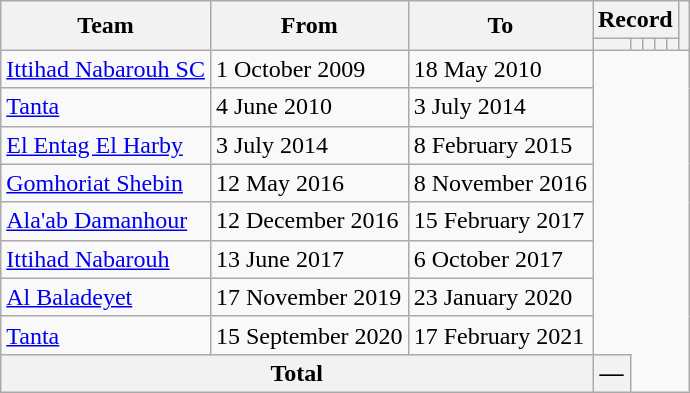<table class=wikitable style=text-align:center>
<tr>
<th rowspan=2>Team</th>
<th rowspan=2>From</th>
<th rowspan=2>To</th>
<th colspan=5>Record</th>
<th rowspan=2></th>
</tr>
<tr>
<th></th>
<th></th>
<th></th>
<th></th>
<th></th>
</tr>
<tr>
<td align=left><a href='#'>Ittihad Nabarouh SC</a></td>
<td align=left>1 October 2009</td>
<td align=left>18 May 2010<br></td>
</tr>
<tr>
<td align=left><a href='#'>Tanta</a></td>
<td align=left>4 June 2010</td>
<td align=left>3 July 2014<br></td>
</tr>
<tr>
<td align=left><a href='#'>El Entag El Harby</a></td>
<td align=left>3 July 2014</td>
<td align=left>8 February 2015<br></td>
</tr>
<tr>
<td align=left><a href='#'>Gomhoriat Shebin</a></td>
<td align=left>12 May 2016</td>
<td align=left>8 November 2016<br></td>
</tr>
<tr>
<td align=left><a href='#'>Ala'ab Damanhour</a></td>
<td align=left>12 December 2016</td>
<td align=left>15 February 2017<br></td>
</tr>
<tr>
<td align=left><a href='#'>Ittihad Nabarouh</a></td>
<td align=left>13 June 2017</td>
<td align=left>6 October 2017<br></td>
</tr>
<tr>
<td align=left><a href='#'>Al Baladeyet</a></td>
<td align=left>17 November 2019</td>
<td align=left>23 January 2020<br></td>
</tr>
<tr>
<td align=left><a href='#'>Tanta</a></td>
<td align=left>15 September 2020</td>
<td align=left>17 February  2021<br></td>
</tr>
<tr>
<th colspan=3>Total<br></th>
<th>—</th>
</tr>
</table>
